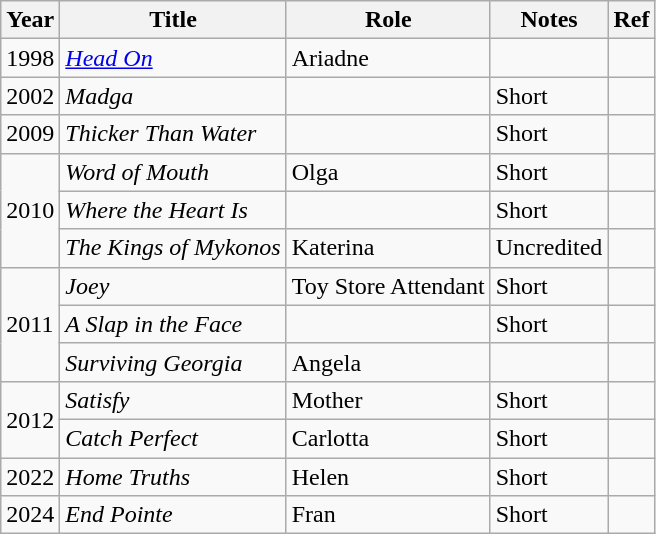<table class="wikitable sortable">
<tr>
<th>Year</th>
<th>Title</th>
<th>Role</th>
<th>Notes</th>
<th>Ref</th>
</tr>
<tr>
<td>1998</td>
<td><em><a href='#'>Head On</a></em></td>
<td>Ariadne</td>
<td></td>
<td></td>
</tr>
<tr>
<td>2002</td>
<td><em>Madga</em></td>
<td></td>
<td>Short</td>
<td></td>
</tr>
<tr>
<td>2009</td>
<td><em>Thicker Than Water</em></td>
<td></td>
<td>Short</td>
<td></td>
</tr>
<tr>
<td rowspan="3">2010</td>
<td><em>Word of Mouth</em></td>
<td>Olga</td>
<td>Short</td>
<td></td>
</tr>
<tr>
<td><em>Where the Heart Is</em></td>
<td></td>
<td>Short</td>
<td></td>
</tr>
<tr>
<td><em>The Kings of Mykonos</em></td>
<td>Katerina</td>
<td>Uncredited</td>
<td></td>
</tr>
<tr>
<td rowspan="3">2011</td>
<td><em>Joey</em></td>
<td>Toy Store Attendant</td>
<td>Short</td>
<td></td>
</tr>
<tr>
<td><em>A Slap in the Face</em></td>
<td></td>
<td>Short</td>
<td></td>
</tr>
<tr>
<td><em>Surviving Georgia</em></td>
<td>Angela</td>
<td></td>
<td></td>
</tr>
<tr>
<td rowspan="2">2012</td>
<td><em>Satisfy</em></td>
<td>Mother</td>
<td>Short</td>
<td></td>
</tr>
<tr>
<td><em>Catch Perfect</em></td>
<td>Carlotta</td>
<td>Short</td>
<td></td>
</tr>
<tr>
<td>2022</td>
<td><em>Home Truths</em></td>
<td>Helen</td>
<td>Short</td>
<td></td>
</tr>
<tr>
<td>2024</td>
<td><em>End Pointe</em></td>
<td>Fran</td>
<td>Short</td>
<td></td>
</tr>
</table>
